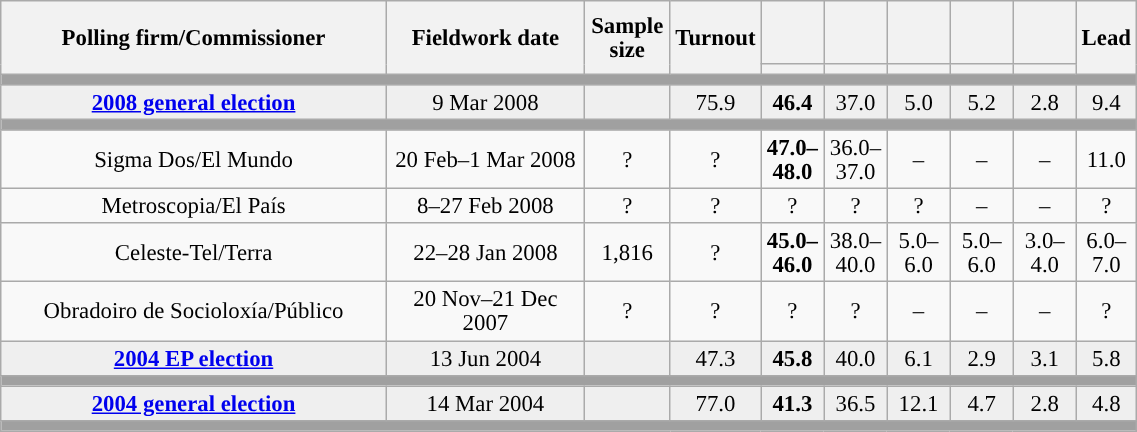<table class="wikitable collapsible collapsed" style="text-align:center; font-size:95%; line-height:16px;">
<tr style="height:42px;">
<th style="width:250px;" rowspan="2">Polling firm/Commissioner</th>
<th style="width:125px;" rowspan="2">Fieldwork date</th>
<th style="width:50px;" rowspan="2">Sample size</th>
<th style="width:45px;" rowspan="2">Turnout</th>
<th style="width:35px;"></th>
<th style="width:35px;"></th>
<th style="width:35px;"></th>
<th style="width:35px;"></th>
<th style="width:35px;"></th>
<th style="width:30px;" rowspan="2">Lead</th>
</tr>
<tr>
<th style="color:inherit;background:"></th>
<th style="color:inherit;background:"></th>
<th style="color:inherit;background:"></th>
<th style="color:inherit;background:"></th>
<th style="color:inherit;background:"></th>
</tr>
<tr>
<td colspan="10" style="background:#A0A0A0"></td>
</tr>
<tr style="background:#EFEFEF;">
<td><strong><a href='#'>2008 general election</a></strong></td>
<td>9 Mar 2008</td>
<td></td>
<td>75.9</td>
<td><strong>46.4</strong><br></td>
<td>37.0<br></td>
<td>5.0<br></td>
<td>5.2<br></td>
<td>2.8<br></td>
<td style="background:">9.4</td>
</tr>
<tr>
<td colspan="10" style="background:#A0A0A0"></td>
</tr>
<tr>
<td>Sigma Dos/El Mundo</td>
<td>20 Feb–1 Mar 2008</td>
<td>?</td>
<td>?</td>
<td><strong>47.0–<br>48.0</strong><br></td>
<td>36.0–<br>37.0<br></td>
<td>–</td>
<td>–</td>
<td>–</td>
<td style="background:">11.0</td>
</tr>
<tr>
<td>Metroscopia/El País</td>
<td>8–27 Feb 2008</td>
<td>?</td>
<td>?</td>
<td>?<br></td>
<td>?<br></td>
<td>?<br></td>
<td>–</td>
<td>–</td>
<td style="background:">?</td>
</tr>
<tr>
<td>Celeste-Tel/Terra</td>
<td>22–28 Jan 2008</td>
<td>1,816</td>
<td>?</td>
<td><strong>45.0–<br>46.0</strong><br></td>
<td>38.0–<br>40.0<br></td>
<td>5.0–<br>6.0<br></td>
<td>5.0–<br>6.0<br></td>
<td>3.0–<br>4.0<br></td>
<td style="background:">6.0–<br>7.0</td>
</tr>
<tr>
<td>Obradoiro de Socioloxía/Público</td>
<td>20 Nov–21 Dec 2007</td>
<td>?</td>
<td>?</td>
<td>?<br></td>
<td>?<br></td>
<td>–</td>
<td>–</td>
<td>–</td>
<td style="background:">?</td>
</tr>
<tr style="background:#EFEFEF;">
<td><strong><a href='#'>2004 EP election</a></strong></td>
<td>13 Jun 2004</td>
<td></td>
<td>47.3</td>
<td><strong>45.8</strong><br></td>
<td>40.0<br></td>
<td>6.1<br></td>
<td>2.9<br></td>
<td>3.1<br></td>
<td style="background:">5.8</td>
</tr>
<tr>
<td colspan="10" style="background:#A0A0A0"></td>
</tr>
<tr style="background:#EFEFEF;">
<td><strong><a href='#'>2004 general election</a></strong></td>
<td>14 Mar 2004</td>
<td></td>
<td>77.0</td>
<td><strong>41.3</strong><br></td>
<td>36.5<br></td>
<td>12.1<br></td>
<td>4.7<br></td>
<td>2.8<br></td>
<td style="background:">4.8</td>
</tr>
<tr>
<td colspan="10" style="background:#A0A0A0"></td>
</tr>
</table>
